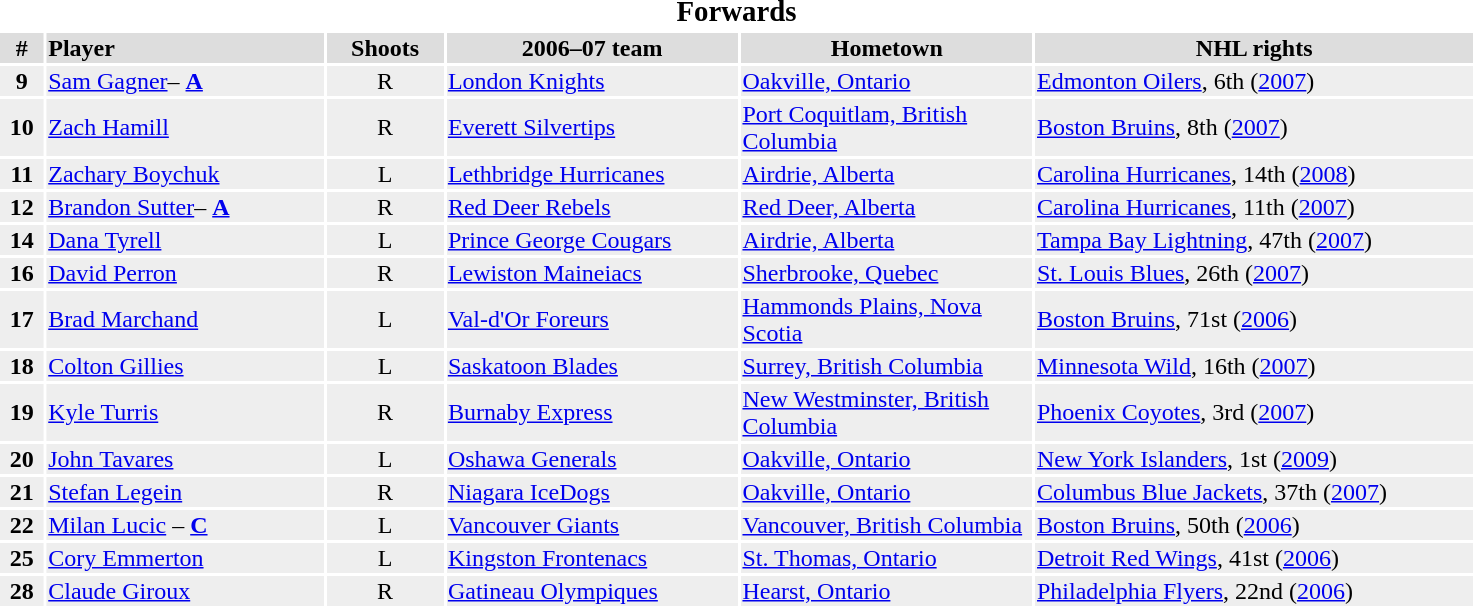<table width=78%>
<tr>
<th colspan=6><div><big>Forwards</big></div></th>
</tr>
<tr bgcolor="#dddddd">
<th width=3%>#</th>
<td align=left!!width=10%><strong>Player</strong></td>
<th width=8%>Shoots</th>
<th width=20%>2006–07 team</th>
<th width=20%>Hometown</th>
<th width=30%>NHL rights</th>
</tr>
<tr bgcolor="#eeeeee">
<td align=center><strong>9</strong></td>
<td><a href='#'>Sam Gagner</a>– <strong><a href='#'>A</a></strong></td>
<td align=center>R</td>
<td><a href='#'>London Knights</a></td>
<td><a href='#'>Oakville, Ontario</a></td>
<td><a href='#'>Edmonton Oilers</a>, 6th (<a href='#'>2007</a>)</td>
</tr>
<tr bgcolor="#eeeeee">
<td align=center><strong>10</strong></td>
<td><a href='#'>Zach Hamill</a></td>
<td align=center>R</td>
<td><a href='#'>Everett Silvertips</a></td>
<td><a href='#'>Port Coquitlam, British Columbia</a></td>
<td><a href='#'>Boston Bruins</a>, 8th (<a href='#'>2007</a>)</td>
</tr>
<tr bgcolor="#eeeeee">
<td align=center><strong>11</strong></td>
<td><a href='#'>Zachary Boychuk</a></td>
<td align=center>L</td>
<td><a href='#'>Lethbridge Hurricanes</a></td>
<td><a href='#'>Airdrie, Alberta</a></td>
<td><a href='#'>Carolina Hurricanes</a>, 14th (<a href='#'>2008</a>)</td>
</tr>
<tr bgcolor="#eeeeee">
<td align=center><strong>12</strong></td>
<td><a href='#'>Brandon Sutter</a>– <strong><a href='#'>A</a></strong></td>
<td align=center>R</td>
<td><a href='#'>Red Deer Rebels</a></td>
<td><a href='#'>Red Deer, Alberta</a></td>
<td><a href='#'>Carolina Hurricanes</a>, 11th (<a href='#'>2007</a>)</td>
</tr>
<tr bgcolor="#eeeeee">
<td align=center><strong>14</strong></td>
<td><a href='#'>Dana Tyrell</a></td>
<td align=center>L</td>
<td><a href='#'>Prince George Cougars</a></td>
<td><a href='#'>Airdrie, Alberta</a></td>
<td><a href='#'>Tampa Bay Lightning</a>, 47th (<a href='#'>2007</a>)</td>
</tr>
<tr bgcolor="#eeeeee">
<td align=center><strong>16</strong></td>
<td><a href='#'>David Perron</a></td>
<td align=center>R</td>
<td><a href='#'>Lewiston Maineiacs</a></td>
<td><a href='#'>Sherbrooke, Quebec</a></td>
<td><a href='#'>St. Louis Blues</a>, 26th (<a href='#'>2007</a>)</td>
</tr>
<tr bgcolor="#eeeeee">
<td align=center><strong>17</strong></td>
<td><a href='#'>Brad Marchand</a></td>
<td align=center>L</td>
<td><a href='#'>Val-d'Or Foreurs</a></td>
<td><a href='#'>Hammonds Plains, Nova Scotia</a></td>
<td><a href='#'>Boston Bruins</a>, 71st (<a href='#'>2006</a>)</td>
</tr>
<tr bgcolor="#eeeeee">
<td align=center><strong>18</strong></td>
<td><a href='#'>Colton Gillies</a></td>
<td align=center>L</td>
<td><a href='#'>Saskatoon Blades</a></td>
<td><a href='#'>Surrey, British Columbia</a></td>
<td><a href='#'>Minnesota Wild</a>, 16th (<a href='#'>2007</a>)</td>
</tr>
<tr bgcolor="#eeeeee">
<td align=center><strong>19</strong></td>
<td><a href='#'>Kyle Turris</a></td>
<td align=center>R</td>
<td><a href='#'>Burnaby Express</a></td>
<td><a href='#'>New Westminster, British Columbia</a></td>
<td><a href='#'>Phoenix Coyotes</a>, 3rd (<a href='#'>2007</a>)</td>
</tr>
<tr bgcolor="#eeeeee">
<td align=center><strong>20</strong></td>
<td><a href='#'>John Tavares</a></td>
<td align=center>L</td>
<td><a href='#'>Oshawa Generals</a></td>
<td><a href='#'>Oakville, Ontario</a></td>
<td><a href='#'>New York Islanders</a>, 1st (<a href='#'>2009</a>)</td>
</tr>
<tr bgcolor="#eeeeee">
<td align=center><strong>21</strong></td>
<td><a href='#'>Stefan Legein</a></td>
<td align=center>R</td>
<td><a href='#'>Niagara IceDogs</a></td>
<td><a href='#'>Oakville, Ontario</a></td>
<td><a href='#'>Columbus Blue Jackets</a>, 37th (<a href='#'>2007</a>)</td>
</tr>
<tr bgcolor="#eeeeee">
<td align=center><strong>22</strong></td>
<td><a href='#'>Milan Lucic</a> – <strong><a href='#'>C</a></strong></td>
<td align=center>L</td>
<td><a href='#'>Vancouver Giants</a></td>
<td><a href='#'>Vancouver, British Columbia</a></td>
<td><a href='#'>Boston Bruins</a>, 50th (<a href='#'>2006</a>)</td>
</tr>
<tr bgcolor="#eeeeee">
<td align=center><strong>25</strong></td>
<td><a href='#'>Cory Emmerton</a></td>
<td align=center>L</td>
<td><a href='#'>Kingston Frontenacs</a></td>
<td><a href='#'>St. Thomas, Ontario</a></td>
<td><a href='#'>Detroit Red Wings</a>, 41st (<a href='#'>2006</a>)</td>
</tr>
<tr bgcolor="#eeeeee">
<td align=center><strong>28</strong></td>
<td><a href='#'>Claude Giroux</a></td>
<td align=center>R</td>
<td><a href='#'>Gatineau Olympiques</a></td>
<td><a href='#'>Hearst, Ontario</a></td>
<td><a href='#'>Philadelphia Flyers</a>, 22nd (<a href='#'>2006</a>)</td>
</tr>
</table>
